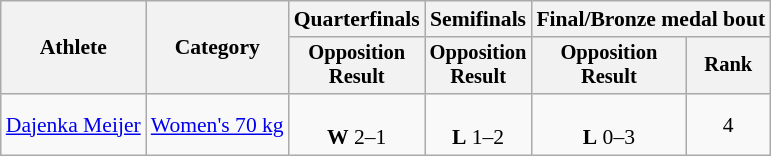<table class="wikitable" style="text-align:center; font-size:90%">
<tr>
<th rowspan=2>Athlete</th>
<th rowspan=2>Category</th>
<th>Quarterfinals</th>
<th>Semifinals</th>
<th colspan=2>Final/Bronze medal bout</th>
</tr>
<tr style="font-size:95%">
<th>Opposition<br>Result</th>
<th>Opposition<br>Result</th>
<th>Opposition<br>Result</th>
<th>Rank</th>
</tr>
<tr>
<td align=left><a href='#'>Dajenka Meijer</a></td>
<td align=left><a href='#'>Women's 70 kg</a></td>
<td><br> <strong>W</strong> 2–1</td>
<td><br> <strong>L</strong> 1–2</td>
<td><br> <strong>L</strong> 0–3</td>
<td>4</td>
</tr>
</table>
